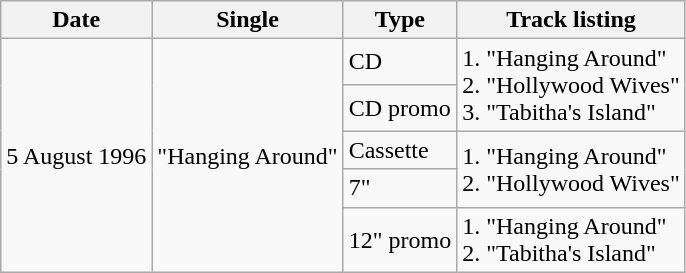<table class="wikitable">
<tr>
<th>Date</th>
<th>Single</th>
<th>Type</th>
<th>Track listing</th>
</tr>
<tr>
<td rowspan="5">5 August 1996</td>
<td rowspan="5">"Hanging Around"</td>
<td>CD</td>
<td rowspan="2">1. "Hanging Around"<br>2. "Hollywood Wives"<br>3. "Tabitha's Island"</td>
</tr>
<tr>
<td>CD promo</td>
</tr>
<tr>
<td>Cassette</td>
<td rowspan="2">1. "Hanging Around"<br>2. "Hollywood Wives"</td>
</tr>
<tr>
<td>7"</td>
</tr>
<tr>
<td>12" promo</td>
<td>1. "Hanging Around"<br>2. "Tabitha's Island"</td>
</tr>
</table>
